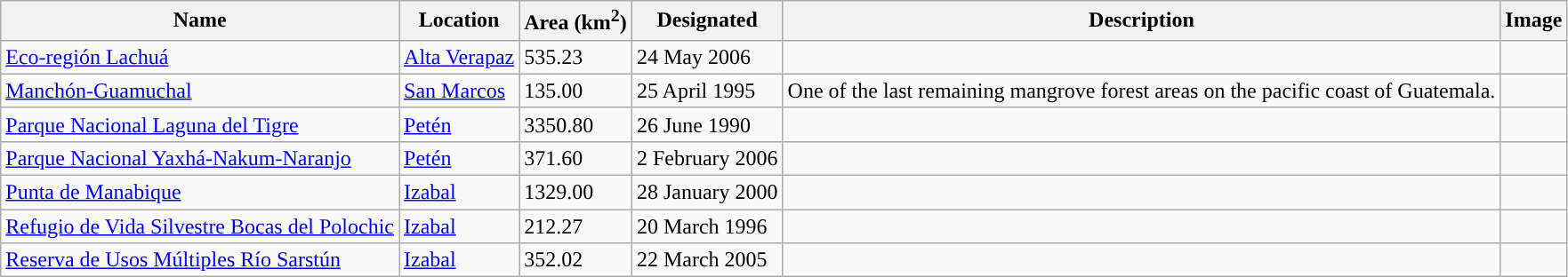<table class="wikitable sortable">
<tr>
<th style="background-color:">Name</th>
<th style="background-color:">Location</th>
<th style="background-color:">Area (km<sup>2</sup>)</th>
<th style="background-color:">Designated</th>
<th style="background-color:">Description</th>
<th style="background-color:">Image</th>
</tr>
<tr>
<td><a href='#'>Eco-región Lachuá</a></td>
<td><a href='#'>Alta Verapaz</a><br><small></small></td>
<td>535.23</td>
<td>24 May 2006</td>
<td></td>
<td></td>
</tr>
<tr>
<td><a href='#'>Manchón-Guamuchal</a></td>
<td><a href='#'>San Marcos</a><br><small></small></td>
<td>135.00</td>
<td>25 April 1995</td>
<td>One of the last remaining mangrove forest areas on the pacific coast of Guatemala.</td>
<td></td>
</tr>
<tr>
<td><a href='#'>Parque Nacional Laguna del Tigre</a></td>
<td><a href='#'>Petén</a><br><small></small></td>
<td>3350.80</td>
<td>26 June 1990</td>
<td></td>
<td></td>
</tr>
<tr>
<td><a href='#'>Parque Nacional Yaxhá-Nakum-Naranjo</a></td>
<td><a href='#'>Petén</a><br><small></small></td>
<td>371.60</td>
<td>2 February 2006</td>
<td></td>
<td></td>
</tr>
<tr>
<td><a href='#'>Punta de Manabique</a></td>
<td><a href='#'>Izabal</a><br><small></small></td>
<td>1329.00</td>
<td>28 January 2000</td>
<td></td>
<td></td>
</tr>
<tr>
<td><a href='#'>Refugio de Vida Silvestre Bocas del Polochic</a></td>
<td><a href='#'>Izabal</a><br><small></small></td>
<td>212.27</td>
<td>20 March 1996</td>
<td></td>
<td></td>
</tr>
<tr>
<td><a href='#'>Reserva de Usos Múltiples Río Sarstún</a></td>
<td><a href='#'>Izabal</a><br><small></small></td>
<td>352.02</td>
<td>22 March 2005</td>
<td></td>
<td></td>
</tr>
</table>
